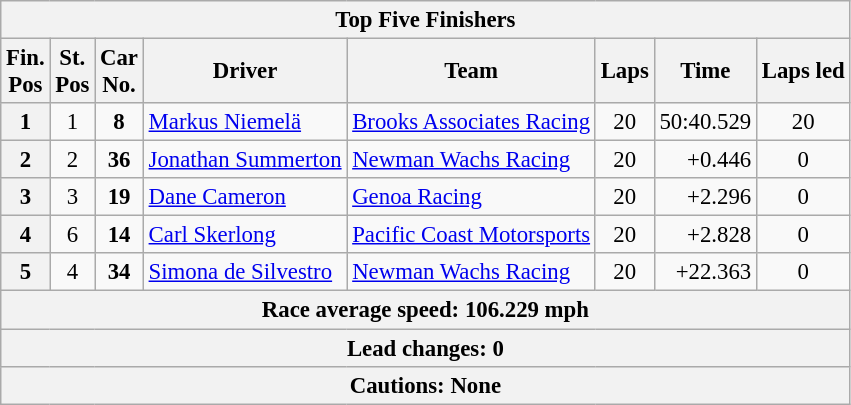<table class="wikitable" style="font-size:95%;">
<tr>
<th colspan=9>Top Five Finishers</th>
</tr>
<tr>
<th>Fin.<br>Pos</th>
<th>St.<br>Pos</th>
<th>Car<br>No.</th>
<th>Driver</th>
<th>Team</th>
<th>Laps</th>
<th>Time</th>
<th>Laps led</th>
</tr>
<tr>
<th>1</th>
<td align=center>1</td>
<td align=center><strong>8</strong></td>
<td> <a href='#'>Markus Niemelä</a></td>
<td><a href='#'>Brooks Associates Racing</a></td>
<td align=center>20</td>
<td align=right>50:40.529</td>
<td align=center>20</td>
</tr>
<tr>
<th>2</th>
<td align=center>2</td>
<td align=center><strong>36</strong></td>
<td> <a href='#'>Jonathan Summerton</a></td>
<td><a href='#'>Newman Wachs Racing</a></td>
<td align=center>20</td>
<td align=right>+0.446</td>
<td align=center>0</td>
</tr>
<tr>
<th>3</th>
<td align=center>3</td>
<td align=center><strong>19</strong></td>
<td> <a href='#'>Dane Cameron</a></td>
<td><a href='#'>Genoa Racing</a></td>
<td align=center>20</td>
<td align=right>+2.296</td>
<td align=center>0</td>
</tr>
<tr>
<th>4</th>
<td align=center>6</td>
<td style="text-align:center;"><strong>14</strong></td>
<td> <a href='#'>Carl Skerlong</a></td>
<td><a href='#'>Pacific Coast Motorsports</a></td>
<td align=center>20</td>
<td align=right>+2.828</td>
<td align=center>0</td>
</tr>
<tr>
<th>5</th>
<td align=center>4</td>
<td align=center><strong>34</strong></td>
<td> <a href='#'>Simona de Silvestro</a></td>
<td><a href='#'>Newman Wachs Racing</a></td>
<td align=center>20</td>
<td align=right>+22.363</td>
<td align=center>0</td>
</tr>
<tr>
<th colspan=9>Race average speed: 106.229 mph</th>
</tr>
<tr>
<th colspan=9>Lead changes: 0</th>
</tr>
<tr>
<th colspan=9>Cautions: None</th>
</tr>
</table>
